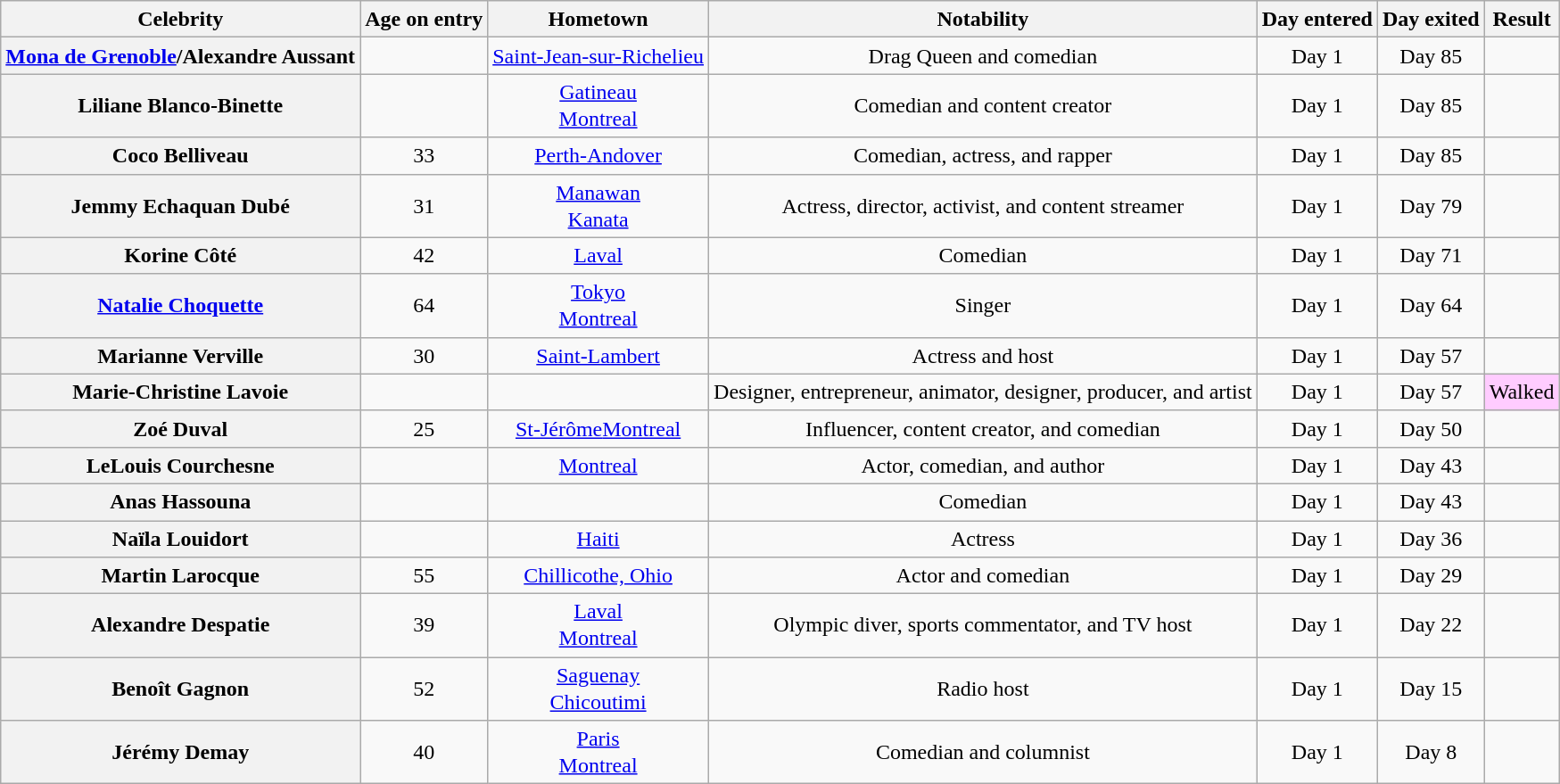<table class="wikitable sortable" style="text-align:center; line-height:20px; width:auto;">
<tr>
<th>Celebrity</th>
<th>Age on entry</th>
<th>Hometown</th>
<th>Notability</th>
<th>Day entered</th>
<th>Day exited</th>
<th>Result</th>
</tr>
<tr>
<th><a href='#'>Mona de Grenoble</a>/Alexandre Aussant</th>
<td></td>
<td><a href='#'>Saint-Jean-sur-Richelieu</a></td>
<td>Drag Queen and comedian</td>
<td>Day 1</td>
<td>Day 85</td>
<td></td>
</tr>
<tr>
<th>Liliane Blanco-Binette</th>
<td></td>
<td><a href='#'>Gatineau</a><br><a href='#'>Montreal</a></td>
<td>Comedian and content creator</td>
<td>Day 1</td>
<td>Day 85</td>
<td></td>
</tr>
<tr>
<th>Coco Belliveau</th>
<td>33</td>
<td><a href='#'>Perth-Andover</a></td>
<td>Comedian, actress, and rapper</td>
<td>Day 1</td>
<td>Day 85</td>
<td></td>
</tr>
<tr>
<th>Jemmy Echaquan Dubé</th>
<td>31</td>
<td><a href='#'>Manawan</a><br><a href='#'>Kanata</a></td>
<td>Actress, director, activist, and content streamer</td>
<td>Day 1</td>
<td>Day 79</td>
<td></td>
</tr>
<tr>
<th>Korine Côté</th>
<td>42</td>
<td><a href='#'>Laval</a></td>
<td>Comedian</td>
<td>Day 1</td>
<td>Day 71</td>
<td></td>
</tr>
<tr>
<th><a href='#'>Natalie Choquette</a></th>
<td>64</td>
<td><a href='#'>Tokyo</a><br><a href='#'>Montreal</a></td>
<td>Singer</td>
<td>Day 1</td>
<td>Day 64</td>
<td></td>
</tr>
<tr>
<th>Marianne Verville</th>
<td>30</td>
<td><a href='#'>Saint-Lambert</a></td>
<td>Actress and host</td>
<td>Day 1</td>
<td>Day 57</td>
<td></td>
</tr>
<tr>
<th>Marie-Christine Lavoie</th>
<td></td>
<td></td>
<td>Designer, entrepreneur, animator, designer, producer, and artist</td>
<td>Day 1</td>
<td>Day 57</td>
<td style="background:#fcf">Walked</td>
</tr>
<tr>
<th>Zoé Duval</th>
<td>25</td>
<td><a href='#'>St-Jérôme</a><a href='#'>Montreal</a></td>
<td>Influencer, content creator, and comedian</td>
<td>Day 1</td>
<td>Day 50</td>
<td></td>
</tr>
<tr>
<th>LeLouis Courchesne</th>
<td></td>
<td><a href='#'>Montreal</a></td>
<td>Actor, comedian, and author</td>
<td>Day 1</td>
<td>Day 43</td>
<td></td>
</tr>
<tr>
<th>Anas Hassouna</th>
<td></td>
<td></td>
<td>Comedian</td>
<td>Day 1</td>
<td>Day 43</td>
<td></td>
</tr>
<tr>
<th>Naïla Louidort</th>
<td></td>
<td><a href='#'>Haiti</a></td>
<td>Actress</td>
<td>Day 1</td>
<td>Day 36</td>
<td></td>
</tr>
<tr>
<th>Martin Larocque</th>
<td>55</td>
<td><a href='#'>Chillicothe, Ohio</a></td>
<td>Actor and comedian</td>
<td>Day 1</td>
<td>Day 29</td>
<td></td>
</tr>
<tr>
<th>Alexandre Despatie</th>
<td>39</td>
<td><a href='#'>Laval</a><br><a href='#'>Montreal</a></td>
<td>Olympic diver, sports commentator, and TV host</td>
<td>Day 1</td>
<td>Day 22</td>
<td></td>
</tr>
<tr>
<th>Benoît Gagnon</th>
<td>52</td>
<td><a href='#'>Saguenay</a><br><a href='#'>Chicoutimi</a></td>
<td>Radio host</td>
<td>Day 1</td>
<td>Day 15</td>
<td></td>
</tr>
<tr>
<th>Jérémy Demay</th>
<td>40</td>
<td><a href='#'>Paris</a><br><a href='#'>Montreal</a></td>
<td>Comedian and columnist</td>
<td>Day 1</td>
<td>Day 8</td>
<td></td>
</tr>
</table>
